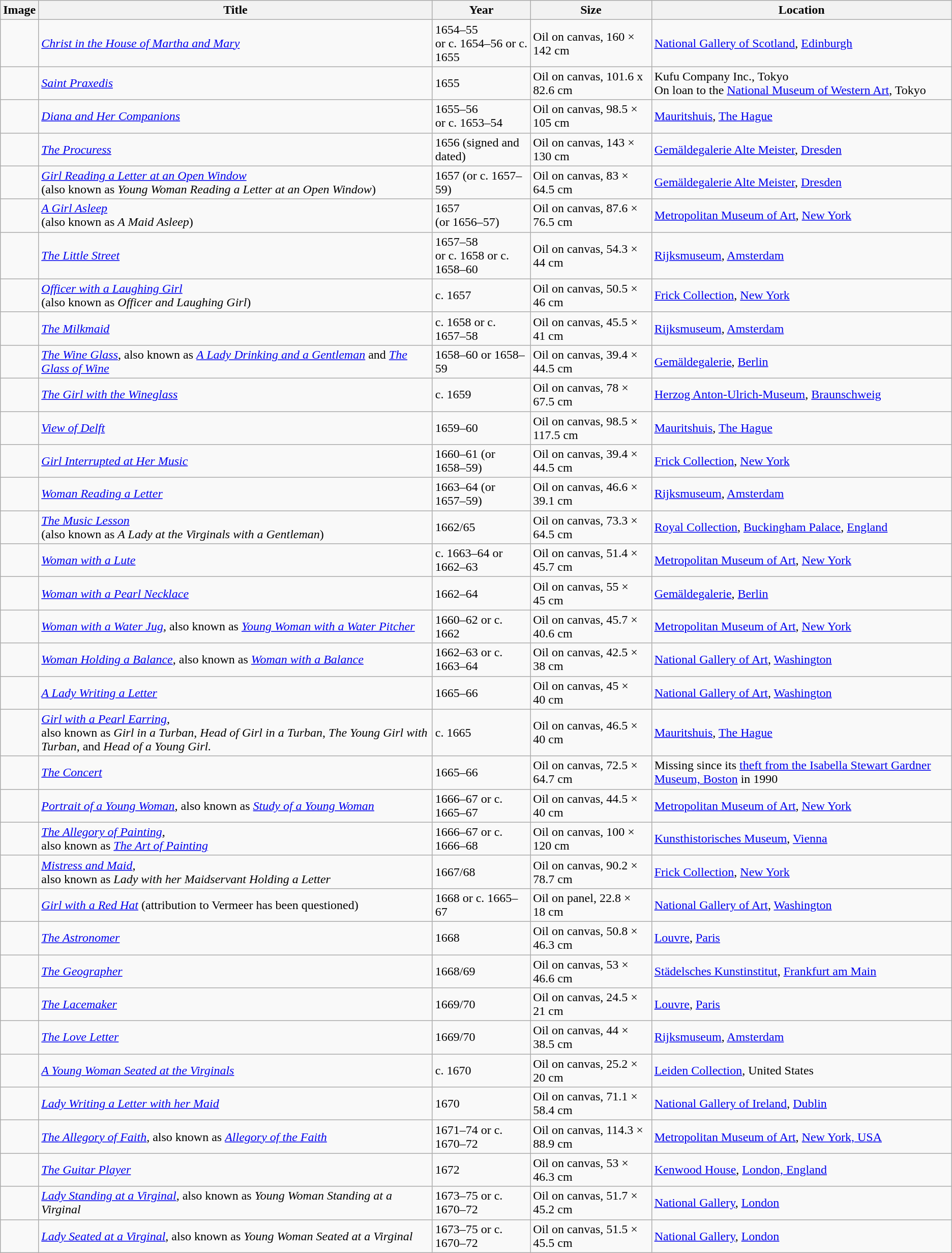<table class="wikitable sortable">
<tr>
<th>Image</th>
<th>Title</th>
<th>Year</th>
<th>Size</th>
<th>Location</th>
</tr>
<tr>
<td></td>
<td><em><a href='#'>Christ in the House of Martha and Mary</a></em></td>
<td>1654–55<br> or c. 1654–56 or c. 1655</td>
<td>Oil on canvas, 160 × 142 cm</td>
<td><a href='#'>National Gallery of Scotland</a>, <a href='#'>Edinburgh</a></td>
</tr>
<tr>
<td></td>
<td><em><a href='#'>Saint Praxedis</a></em></td>
<td>1655</td>
<td>Oil on canvas, 101.6 x 82.6 cm</td>
<td>Kufu Company Inc., Tokyo<br> On loan to the <a href='#'>National Museum of Western Art</a>, Tokyo</td>
</tr>
<tr>
<td></td>
<td><em><a href='#'>Diana and Her Companions</a></em></td>
<td>1655–56<br> or c. 1653–54</td>
<td>Oil on canvas, 98.5 × 105 cm</td>
<td><a href='#'>Mauritshuis</a>, <a href='#'>The Hague</a></td>
</tr>
<tr>
<td></td>
<td><em><a href='#'>The Procuress</a></em></td>
<td>1656 (signed and dated)</td>
<td>Oil on canvas, 143 × 130 cm</td>
<td><a href='#'>Gemäldegalerie Alte Meister</a>, <a href='#'>Dresden</a></td>
</tr>
<tr>
<td></td>
<td><em><a href='#'>Girl Reading a Letter at an Open Window</a></em><br> (also known as <em>Young Woman Reading a Letter at an Open Window</em>)</td>
<td>1657 (or c. 1657–59)</td>
<td>Oil on canvas, 83 × 64.5 cm</td>
<td><a href='#'>Gemäldegalerie Alte Meister</a>, <a href='#'>Dresden</a></td>
</tr>
<tr>
<td></td>
<td><a href='#'><em>A Girl Asleep</em></a><br> (also known as <em>A Maid Asleep</em>)</td>
<td>1657<br> (or 1656–57)</td>
<td>Oil on canvas, 87.6 × 76.5 cm</td>
<td><a href='#'>Metropolitan Museum of Art</a>, <a href='#'>New York</a></td>
</tr>
<tr>
<td></td>
<td><em><a href='#'>The Little Street</a></em></td>
<td>1657–58<br> or c. 1658 or c. 1658–60</td>
<td>Oil on canvas, 54.3 × 44 cm</td>
<td><a href='#'>Rijksmuseum</a>, <a href='#'>Amsterdam</a></td>
</tr>
<tr>
<td></td>
<td><em><a href='#'>Officer with a Laughing Girl</a></em><br> (also known as <em>Officer and Laughing Girl</em>)</td>
<td>c. 1657</td>
<td>Oil on canvas, 50.5 × 46 cm</td>
<td><a href='#'>Frick Collection</a>, <a href='#'>New York</a></td>
</tr>
<tr>
<td></td>
<td><a href='#'><em>The Milkmaid</em></a></td>
<td>c. 1658 or c. 1657–58</td>
<td>Oil on canvas, 45.5 × 41 cm</td>
<td><a href='#'>Rijksmuseum</a>, <a href='#'>Amsterdam</a></td>
</tr>
<tr>
<td></td>
<td><em><a href='#'>The Wine Glass</a></em>, also known as <em><a href='#'>A Lady Drinking and a Gentleman</a></em> and <em><a href='#'>The Glass of Wine</a></em></td>
<td>1658–60 or 1658–59</td>
<td>Oil on canvas, 39.4 × 44.5 cm</td>
<td><a href='#'>Gemäldegalerie</a>, <a href='#'>Berlin</a></td>
</tr>
<tr>
<td></td>
<td><em><a href='#'>The Girl with the Wineglass</a></em></td>
<td>c. 1659</td>
<td>Oil on canvas, 78 × 67.5 cm</td>
<td><a href='#'>Herzog Anton-Ulrich-Museum</a>, <a href='#'>Braunschweig</a></td>
</tr>
<tr>
<td></td>
<td><a href='#'><em>View of Delft</em></a></td>
<td>1659–60</td>
<td>Oil on canvas, 98.5 × 117.5 cm</td>
<td><a href='#'>Mauritshuis</a>, <a href='#'>The Hague</a></td>
</tr>
<tr>
<td></td>
<td><em><a href='#'>Girl Interrupted at Her Music</a></em></td>
<td>1660–61 (or 1658–59)</td>
<td>Oil on canvas, 39.4 × 44.5 cm</td>
<td><a href='#'>Frick Collection</a>, <a href='#'>New York</a></td>
</tr>
<tr>
<td></td>
<td><em><a href='#'>Woman Reading a Letter</a></em></td>
<td>1663–64 (or 1657–59)</td>
<td>Oil on canvas, 46.6 × 39.1 cm</td>
<td><a href='#'>Rijksmuseum</a>, <a href='#'>Amsterdam</a></td>
</tr>
<tr>
<td></td>
<td><em><a href='#'>The Music Lesson</a></em><br> (also known as <em>A Lady at the Virginals with a Gentleman</em>)</td>
<td>1662/65</td>
<td>Oil on canvas, 73.3 × 64.5 cm</td>
<td><a href='#'>Royal Collection</a>, <a href='#'>Buckingham Palace</a>, <a href='#'>England</a></td>
</tr>
<tr>
<td></td>
<td><em><a href='#'>Woman with a Lute</a></em></td>
<td>c. 1663–64 or 1662–63</td>
<td>Oil on canvas, 51.4 × 45.7 cm</td>
<td><a href='#'>Metropolitan Museum of Art</a>, <a href='#'>New York</a></td>
</tr>
<tr>
<td></td>
<td><em><a href='#'>Woman with a Pearl Necklace</a></em></td>
<td>1662–64</td>
<td>Oil on canvas, 55 × 45 cm</td>
<td><a href='#'>Gemäldegalerie</a>, <a href='#'>Berlin</a></td>
</tr>
<tr>
<td></td>
<td><em><a href='#'>Woman with a Water Jug</a></em>, also known as <em><a href='#'>Young Woman with a Water Pitcher</a></em></td>
<td>1660–62 or c. 1662</td>
<td>Oil on canvas, 45.7 × 40.6 cm</td>
<td><a href='#'>Metropolitan Museum of Art</a>, <a href='#'>New York</a></td>
</tr>
<tr>
<td></td>
<td><em><a href='#'>Woman Holding a Balance</a></em>, also known as <em><a href='#'>Woman with a Balance</a></em></td>
<td>1662–63 or c. 1663–64</td>
<td>Oil on canvas, 42.5 × 38 cm</td>
<td><a href='#'>National Gallery of Art</a>, <a href='#'>Washington</a></td>
</tr>
<tr>
<td></td>
<td><em><a href='#'>A Lady Writing a Letter</a></em></td>
<td>1665–66</td>
<td>Oil on canvas, 45 × 40 cm</td>
<td><a href='#'>National Gallery of Art</a>, <a href='#'>Washington</a></td>
</tr>
<tr>
<td></td>
<td><em><a href='#'>Girl with a Pearl Earring</a></em>,<br> also known as <em>Girl in a Turban</em>, <em>Head of Girl in a Turban</em>, <em>The Young Girl with Turban</em>, and <em>Head of a Young Girl.</em></td>
<td>c. 1665</td>
<td>Oil on canvas, 46.5 × 40 cm</td>
<td><a href='#'>Mauritshuis</a>, <a href='#'>The Hague</a></td>
</tr>
<tr>
<td></td>
<td><em><a href='#'>The Concert</a></em></td>
<td>1665–66</td>
<td>Oil on canvas, 72.5 × 64.7 cm</td>
<td>Missing since its <a href='#'>theft from the Isabella Stewart Gardner Museum, Boston</a> in 1990</td>
</tr>
<tr>
<td></td>
<td><em><a href='#'>Portrait of a Young Woman</a></em>, also known as <em><a href='#'>Study of a Young Woman</a></em></td>
<td>1666–67 or c. 1665–67</td>
<td>Oil on canvas, 44.5 × 40 cm</td>
<td><a href='#'>Metropolitan Museum of Art</a>, <a href='#'>New York</a></td>
</tr>
<tr>
<td></td>
<td><a href='#'><em>The Allegory of Painting</em></a>,<br> also known as <em><a href='#'>The Art of Painting</a></em></td>
<td>1666–67 or c. 1666–68</td>
<td>Oil on canvas, 100 × 120 cm</td>
<td><a href='#'>Kunsthistorisches Museum</a>, <a href='#'>Vienna</a></td>
</tr>
<tr>
<td></td>
<td><em><a href='#'>Mistress and Maid</a></em>,<br> also known as <em>Lady with her Maidservant Holding a Letter</em></td>
<td>1667/68</td>
<td>Oil on canvas, 90.2 × 78.7 cm</td>
<td><a href='#'>Frick Collection</a>, <a href='#'>New York</a></td>
</tr>
<tr>
<td></td>
<td><em><a href='#'>Girl with a Red Hat</a></em> (attribution to Vermeer has been questioned)</td>
<td>1668 or c. 1665–67</td>
<td>Oil on panel, 22.8 × 18 cm</td>
<td><a href='#'>National Gallery of Art</a>, <a href='#'>Washington</a></td>
</tr>
<tr>
<td></td>
<td><em><a href='#'>The Astronomer</a></em></td>
<td>1668</td>
<td>Oil on canvas, 50.8 × 46.3 cm</td>
<td><a href='#'>Louvre</a>, <a href='#'>Paris</a></td>
</tr>
<tr>
<td></td>
<td><em><a href='#'>The Geographer</a></em></td>
<td>1668/69</td>
<td>Oil on canvas, 53 × 46.6 cm</td>
<td><a href='#'>Städelsches Kunstinstitut</a>, <a href='#'>Frankfurt am Main</a></td>
</tr>
<tr>
<td></td>
<td><em><a href='#'>The Lacemaker</a></em></td>
<td>1669/70</td>
<td>Oil on canvas, 24.5 × 21 cm</td>
<td><a href='#'>Louvre</a>, <a href='#'>Paris</a></td>
</tr>
<tr>
<td></td>
<td><em><a href='#'>The Love Letter</a></em></td>
<td>1669/70</td>
<td>Oil on canvas, 44 × 38.5 cm</td>
<td><a href='#'>Rijksmuseum</a>, <a href='#'>Amsterdam</a></td>
</tr>
<tr>
<td></td>
<td><em><a href='#'>A Young Woman Seated at the Virginals</a></em></td>
<td>c. 1670</td>
<td>Oil on canvas, 25.2 × 20 cm</td>
<td><a href='#'>Leiden Collection</a>, United States</td>
</tr>
<tr>
<td></td>
<td><em><a href='#'>Lady Writing a Letter with her Maid</a></em></td>
<td>1670</td>
<td>Oil on canvas, 71.1 × 58.4 cm</td>
<td><a href='#'>National Gallery of Ireland</a>, <a href='#'>Dublin</a></td>
</tr>
<tr>
<td></td>
<td><em><a href='#'>The Allegory of Faith</a></em>, also known as <em><a href='#'>Allegory of the Faith</a></em></td>
<td>1671–74 or c. 1670–72</td>
<td>Oil on canvas, 114.3 × 88.9 cm</td>
<td><a href='#'>Metropolitan Museum of Art</a>, <a href='#'>New York, USA</a></td>
</tr>
<tr>
<td></td>
<td><em><a href='#'>The Guitar Player</a></em></td>
<td>1672</td>
<td>Oil on canvas, 53 × 46.3 cm</td>
<td><a href='#'>Kenwood House</a>, <a href='#'>London, England</a></td>
</tr>
<tr>
<td></td>
<td><em><a href='#'>Lady Standing at a Virginal</a></em>, also known as <em>Young Woman Standing at a Virginal</em></td>
<td>1673–75 or c. 1670–72</td>
<td>Oil on canvas, 51.7 × 45.2 cm</td>
<td><a href='#'>National Gallery</a>, <a href='#'>London</a></td>
</tr>
<tr>
<td></td>
<td><em><a href='#'>Lady Seated at a Virginal</a></em>, also known as <em>Young Woman Seated at a Virginal</em></td>
<td>1673–75 or c. 1670–72</td>
<td>Oil on canvas, 51.5 × 45.5 cm</td>
<td><a href='#'>National Gallery</a>, <a href='#'>London</a></td>
</tr>
</table>
